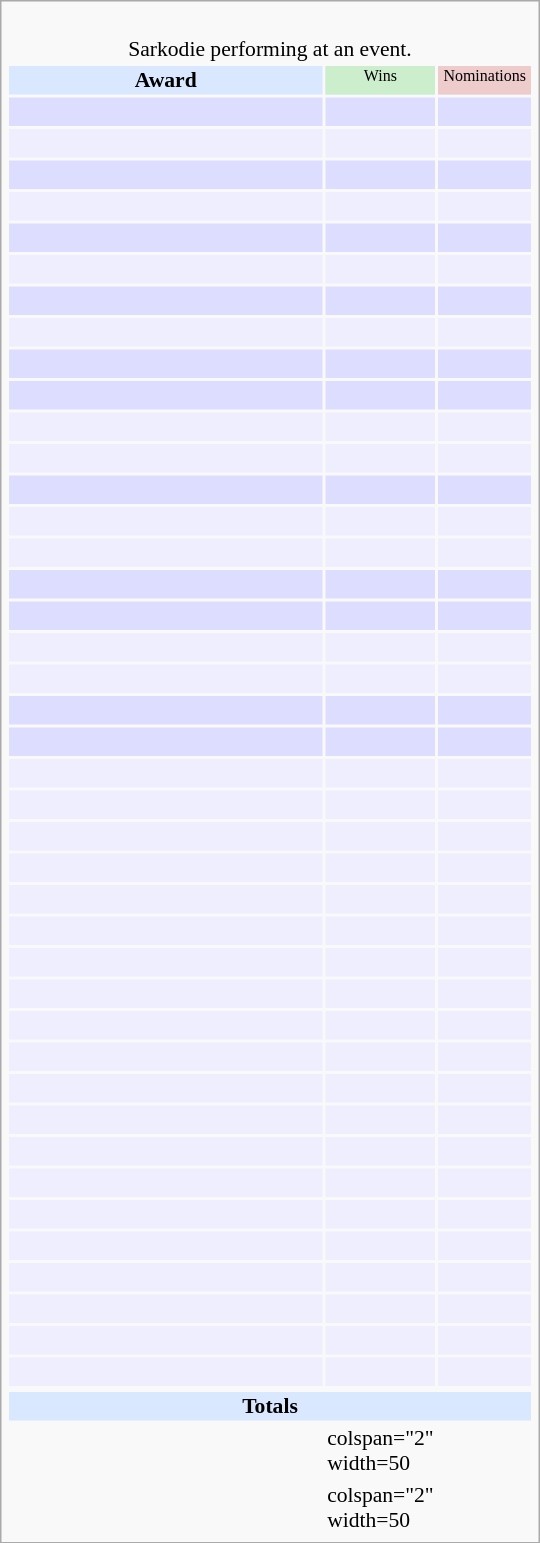<table class="infobox" style="width: 25em; text-align: left; font-size: 90%; vertical-align: middle;">
<tr>
<td colspan="3" style="text-align:center;"><br>Sarkodie performing at an event.</td>
</tr>
<tr bgcolor=#D9E8FF style="text-align:center;">
<th style="vertical-align: middle;">Award</th>
<td style="background:#cceecc; font-size:8pt;" width="60px">Wins</td>
<td style="background:#eecccc; font-size:8pt;" width="60px">Nominations</td>
</tr>
<tr bgcolor=#ddddff>
<td align="center"><br></td>
<td></td>
<td></td>
</tr>
<tr bgcolor=#eeeeff>
<td align="center"><br></td>
<td></td>
<td></td>
</tr>
<tr bgcolor=#ddddff>
<td align="center"><br></td>
<td></td>
<td></td>
</tr>
<tr bgcolor=#eeeeff>
<td align="center"><br></td>
<td></td>
<td></td>
</tr>
<tr bgcolor=#ddddff>
<td align="center"><br></td>
<td></td>
<td></td>
</tr>
<tr bgcolor=#eeeeff>
<td align="center"><br></td>
<td></td>
<td></td>
</tr>
<tr bgcolor=#ddddff>
<td align="center"><br></td>
<td></td>
<td></td>
</tr>
<tr bgcolor=#eeeeff>
<td align="center"><br></td>
<td></td>
<td></td>
</tr>
<tr bgcolor=#ddddff>
<td align="center"><br></td>
<td></td>
<td></td>
</tr>
<tr bgcolor=#ddddff>
<td align="center"><br></td>
<td></td>
<td></td>
</tr>
<tr bgcolor=#eeeeff>
<td align="center"><br></td>
<td></td>
<td></td>
</tr>
<tr bgcolor=#eeeeff>
<td align="center"><br></td>
<td></td>
<td></td>
</tr>
<tr bgcolor=#ddddff>
<td align="center"><br></td>
<td></td>
<td></td>
</tr>
<tr bgcolor=#eeeeff>
<td align="center"><br></td>
<td></td>
<td></td>
</tr>
<tr bgcolor=#eeeeff>
<td align="center"><br></td>
<td></td>
<td></td>
</tr>
<tr bgcolor=#ddddff>
<td align="center"><br></td>
<td></td>
<td></td>
</tr>
<tr bgcolor=#ddddff>
<td align="center"><br></td>
<td></td>
<td></td>
</tr>
<tr bgcolor=#eeeeff>
<td align="center"><br></td>
<td></td>
<td></td>
</tr>
<tr bgcolor=#eeeeff>
<td align="center"><br></td>
<td></td>
<td></td>
</tr>
<tr bgcolor=#ddddff>
<td align="center"><br></td>
<td></td>
<td></td>
</tr>
<tr bgcolor=#ddddff>
<td align="center"><br></td>
<td></td>
<td></td>
</tr>
<tr bgcolor=#eeeeff>
<td align="center"><br></td>
<td></td>
<td></td>
</tr>
<tr bgcolor=#eeeeff>
<td align="centre"><br></td>
<td></td>
<td></td>
</tr>
<tr bgcolor=#eeeeff>
<td align="centre"><br></td>
<td></td>
<td></td>
</tr>
<tr bgcolor=#eeeeff>
<td align="centre"><br></td>
<td></td>
<td></td>
</tr>
<tr bgcolor=#eeeeff>
<td align="centre"><br></td>
<td></td>
<td></td>
</tr>
<tr bgcolor=#eeeeff>
<td align="centre"><br></td>
<td></td>
<td></td>
</tr>
<tr bgcolor=#eeeeff>
<td align="centre"><br></td>
<td></td>
<td></td>
</tr>
<tr bgcolor=#eeeeff>
<td align="centre"><br></td>
<td></td>
<td></td>
</tr>
<tr bgcolor=#eeeeff>
<td align="centre"><br></td>
<td></td>
<td></td>
</tr>
<tr bgcolor=#eeeeff>
<td align="centre"><br></td>
<td></td>
<td></td>
</tr>
<tr bgcolor=#eeeeff>
<td align="centre"><br></td>
<td></td>
<td></td>
</tr>
<tr bgcolor=#eeeeff>
<td align="centre"><br></td>
<td></td>
<td></td>
</tr>
<tr bgcolor=#eeeeff>
<td align="centre"><br></td>
<td></td>
<td></td>
</tr>
<tr bgcolor=#eeeeff>
<td align="centre"><br></td>
<td></td>
<td></td>
</tr>
<tr bgcolor=#eeeeff>
<td align="centre"><br></td>
<td></td>
<td></td>
</tr>
<tr bgcolor=#eeeeff>
<td align="centre"><br></td>
<td></td>
<td></td>
</tr>
<tr bgcolor=#eeeeff>
<td align="centre"><br></td>
<td></td>
<td></td>
</tr>
<tr bgcolor=#eeeeff>
<td align="centre"><br></td>
<td></td>
<td></td>
</tr>
<tr bgcolor=#eeeeff>
<td align="centre"><br></td>
<td></td>
<td></td>
</tr>
<tr bgcolor=#eeeeff>
<td align="centre"><br></td>
<td></td>
<td></td>
</tr>
<tr bgcolor=#eeeeff>
</tr>
<tr bgcolor=#D9E8FF>
<td colspan="3" style="text-align:center;"><strong>Totals</strong></td>
</tr>
<tr>
<td></td>
<td>colspan="2" width=50 </td>
</tr>
<tr>
<td></td>
<td>colspan="2" width=50 </td>
</tr>
</table>
